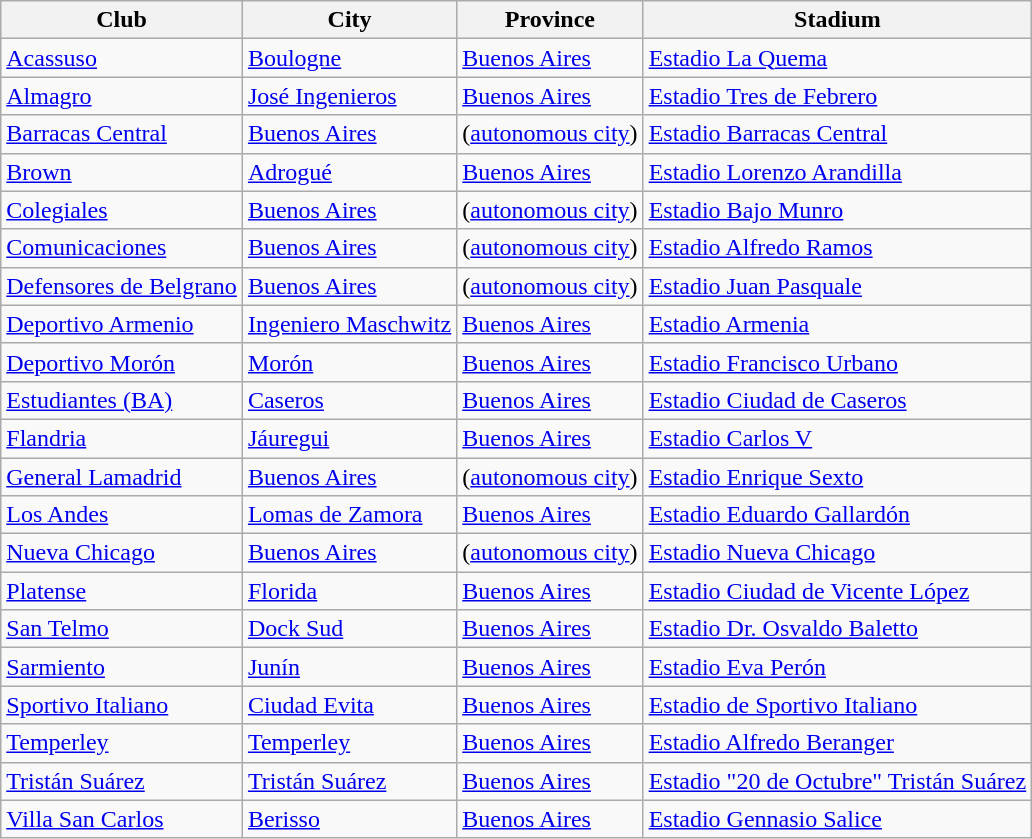<table class="wikitable sortable">
<tr>
<th>Club</th>
<th>City</th>
<th>Province</th>
<th>Stadium</th>
</tr>
<tr>
<td><a href='#'>Acassuso</a></td>
<td><a href='#'>Boulogne</a></td>
<td><a href='#'>Buenos Aires</a></td>
<td><a href='#'>Estadio La Quema</a></td>
</tr>
<tr>
<td><a href='#'>Almagro</a></td>
<td><a href='#'>José Ingenieros</a></td>
<td><a href='#'>Buenos Aires</a></td>
<td><a href='#'>Estadio Tres de Febrero</a></td>
</tr>
<tr>
<td><a href='#'>Barracas Central</a></td>
<td><a href='#'>Buenos Aires</a></td>
<td>(<a href='#'>autonomous city</a>)</td>
<td><a href='#'>Estadio Barracas Central</a></td>
</tr>
<tr>
<td><a href='#'>Brown</a></td>
<td><a href='#'>Adrogué</a></td>
<td><a href='#'>Buenos Aires</a></td>
<td><a href='#'>Estadio Lorenzo Arandilla</a></td>
</tr>
<tr>
<td><a href='#'>Colegiales</a></td>
<td><a href='#'>Buenos Aires</a></td>
<td>(<a href='#'>autonomous city</a>)</td>
<td><a href='#'>Estadio Bajo Munro</a></td>
</tr>
<tr>
<td><a href='#'>Comunicaciones</a></td>
<td><a href='#'>Buenos Aires</a></td>
<td>(<a href='#'>autonomous city</a>)</td>
<td><a href='#'>Estadio Alfredo Ramos</a></td>
</tr>
<tr>
<td><a href='#'>Defensores de Belgrano</a></td>
<td><a href='#'>Buenos Aires</a></td>
<td>(<a href='#'>autonomous city</a>)</td>
<td><a href='#'>Estadio Juan Pasquale</a></td>
</tr>
<tr>
<td><a href='#'>Deportivo Armenio</a></td>
<td><a href='#'>Ingeniero Maschwitz</a></td>
<td><a href='#'>Buenos Aires</a></td>
<td><a href='#'>Estadio Armenia</a></td>
</tr>
<tr>
<td><a href='#'>Deportivo Morón</a></td>
<td><a href='#'>Morón</a></td>
<td><a href='#'>Buenos Aires</a></td>
<td><a href='#'>Estadio Francisco Urbano</a></td>
</tr>
<tr>
<td><a href='#'>Estudiantes (BA)</a></td>
<td><a href='#'>Caseros</a></td>
<td><a href='#'>Buenos Aires</a></td>
<td><a href='#'>Estadio Ciudad de Caseros</a></td>
</tr>
<tr>
<td><a href='#'>Flandria</a></td>
<td><a href='#'>Jáuregui</a></td>
<td><a href='#'>Buenos Aires</a></td>
<td><a href='#'>Estadio Carlos V</a></td>
</tr>
<tr>
<td><a href='#'>General Lamadrid</a></td>
<td><a href='#'>Buenos Aires</a></td>
<td>(<a href='#'>autonomous city</a>)</td>
<td><a href='#'>Estadio Enrique Sexto</a></td>
</tr>
<tr>
<td><a href='#'>Los Andes</a></td>
<td><a href='#'>Lomas de Zamora</a></td>
<td><a href='#'>Buenos Aires</a></td>
<td><a href='#'>Estadio Eduardo Gallardón</a></td>
</tr>
<tr>
<td><a href='#'>Nueva Chicago</a></td>
<td><a href='#'>Buenos Aires</a></td>
<td>(<a href='#'>autonomous city</a>)</td>
<td><a href='#'>Estadio Nueva Chicago</a></td>
</tr>
<tr>
<td><a href='#'>Platense</a></td>
<td><a href='#'>Florida</a></td>
<td><a href='#'>Buenos Aires</a></td>
<td><a href='#'>Estadio Ciudad de Vicente López</a></td>
</tr>
<tr>
<td><a href='#'>San Telmo</a></td>
<td><a href='#'>Dock Sud</a></td>
<td><a href='#'>Buenos Aires</a></td>
<td><a href='#'>Estadio Dr. Osvaldo Baletto</a></td>
</tr>
<tr>
<td><a href='#'>Sarmiento</a></td>
<td><a href='#'>Junín</a></td>
<td><a href='#'>Buenos Aires</a></td>
<td><a href='#'>Estadio Eva Perón</a></td>
</tr>
<tr>
<td><a href='#'>Sportivo Italiano</a></td>
<td><a href='#'>Ciudad Evita</a></td>
<td><a href='#'>Buenos Aires</a></td>
<td><a href='#'>Estadio de Sportivo Italiano</a></td>
</tr>
<tr>
<td><a href='#'>Temperley</a></td>
<td><a href='#'>Temperley</a></td>
<td><a href='#'>Buenos Aires</a></td>
<td><a href='#'>Estadio Alfredo Beranger</a></td>
</tr>
<tr>
<td><a href='#'>Tristán Suárez</a></td>
<td><a href='#'>Tristán Suárez</a></td>
<td><a href='#'>Buenos Aires</a></td>
<td><a href='#'>Estadio "20 de Octubre" Tristán Suárez</a></td>
</tr>
<tr>
<td><a href='#'>Villa San Carlos</a></td>
<td><a href='#'>Berisso</a></td>
<td><a href='#'>Buenos Aires</a></td>
<td><a href='#'>Estadio Gennasio Salice</a></td>
</tr>
</table>
